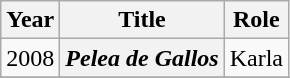<table class="wikitable plainrowheaders sortable">
<tr>
<th scope="col">Year</th>
<th scope="col">Title</th>
<th scope="col">Role</th>
</tr>
<tr>
<td>2008</td>
<th scope=row><em>Pelea de Gallos</em></th>
<td>Karla</td>
</tr>
<tr>
</tr>
</table>
